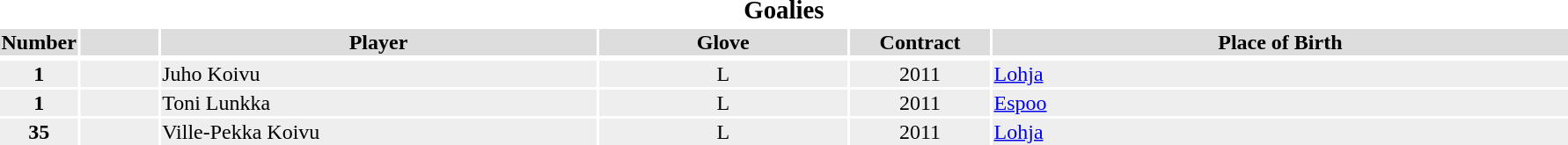<table>
<tr>
<th colspan=7><big>Goalies</big></th>
</tr>
<tr bgcolor="#dddddd">
<th width=5%>Number</th>
<th width=5%></th>
<th !width=15%>Player</th>
<th width=16%>Glove</th>
<th width=9%>Contract</th>
<th width=37%>Place of Birth</th>
</tr>
<tr>
</tr>
<tr bgcolor="#eeeeee">
<td align=center><strong>1</strong></td>
<td align=center></td>
<td>Juho Koivu</td>
<td align=center>L</td>
<td align=center>2011</td>
<td><a href='#'>Lohja</a></td>
</tr>
<tr bgcolor="#eeeeee">
<td align=center><strong>1</strong></td>
<td align=center></td>
<td>Toni Lunkka</td>
<td align=center>L</td>
<td align=center>2011</td>
<td><a href='#'>Espoo</a></td>
</tr>
<tr bgcolor="#eeeeee">
<td align=center><strong>35</strong></td>
<td align=center></td>
<td>Ville-Pekka Koivu</td>
<td align=center>L</td>
<td align=center>2011</td>
<td><a href='#'>Lohja</a></td>
</tr>
</table>
